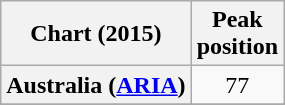<table class="wikitable sortable plainrowheaders" style="text-align:center">
<tr>
<th scope="col">Chart (2015)</th>
<th scope="col">Peak<br>position</th>
</tr>
<tr>
<th scope="row">Australia (<a href='#'>ARIA</a>)</th>
<td>77</td>
</tr>
<tr>
</tr>
<tr>
</tr>
<tr>
</tr>
<tr>
</tr>
<tr>
</tr>
<tr>
</tr>
<tr>
</tr>
<tr>
</tr>
<tr>
</tr>
<tr>
</tr>
</table>
